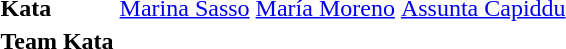<table>
<tr>
<td><strong>Kata</strong></td>
<td> <a href='#'>Marina Sasso</a></td>
<td> <a href='#'>María Moreno</a></td>
<td> <a href='#'>Assunta Capiddu</a></td>
</tr>
<tr>
<td><strong>Team Kata</strong></td>
<td></td>
<td></td>
<td></td>
</tr>
</table>
